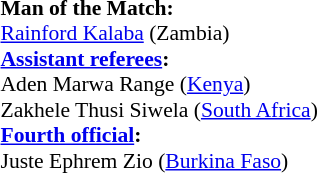<table width=50% style="font-size: 90%">
<tr>
<td><br><strong>Man of the Match:</strong>
<br><a href='#'>Rainford Kalaba</a> (Zambia)<br><strong><a href='#'>Assistant referees</a>:</strong>
<br>Aden Marwa Range (<a href='#'>Kenya</a>)
<br>Zakhele Thusi Siwela (<a href='#'>South Africa</a>)
<br><strong><a href='#'>Fourth official</a>:</strong>
<br>Juste Ephrem Zio (<a href='#'>Burkina Faso</a>)</td>
</tr>
</table>
